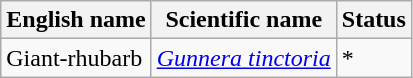<table class="wikitable" |>
<tr>
<th>English name</th>
<th>Scientific name</th>
<th>Status</th>
</tr>
<tr>
<td>Giant-rhubarb</td>
<td><em><a href='#'>Gunnera tinctoria</a></em></td>
<td>*</td>
</tr>
</table>
